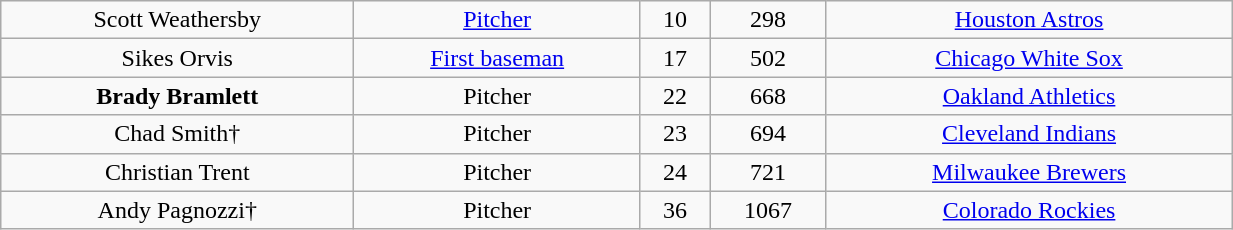<table class="wikitable" width="65%">
<tr align="center" bgcolor="">
<td>Scott Weathersby</td>
<td><a href='#'>Pitcher</a></td>
<td>10</td>
<td>298</td>
<td><a href='#'>Houston Astros</a></td>
</tr>
<tr align="center" bgcolor="">
<td>Sikes Orvis</td>
<td><a href='#'>First baseman</a></td>
<td>17</td>
<td>502</td>
<td><a href='#'>Chicago White Sox</a></td>
</tr>
<tr align="center" bgcolor="">
<td><strong>Brady Bramlett</strong></td>
<td>Pitcher</td>
<td>22</td>
<td>668</td>
<td><a href='#'>Oakland Athletics</a></td>
</tr>
<tr align="center" bgcolor="">
<td>Chad Smith†</td>
<td>Pitcher</td>
<td>23</td>
<td>694</td>
<td><a href='#'>Cleveland Indians</a></td>
</tr>
<tr align="center" bgcolor="">
<td>Christian Trent</td>
<td>Pitcher</td>
<td>24</td>
<td>721</td>
<td><a href='#'>Milwaukee Brewers</a></td>
</tr>
<tr align="center" bgcolor="">
<td>Andy Pagnozzi†</td>
<td>Pitcher</td>
<td>36</td>
<td>1067</td>
<td><a href='#'>Colorado Rockies</a></td>
</tr>
</table>
